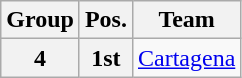<table class="wikitable">
<tr>
<th>Group</th>
<th>Pos.</th>
<th>Team</th>
</tr>
<tr>
<th>4</th>
<th>1st</th>
<td><a href='#'>Cartagena</a></td>
</tr>
</table>
